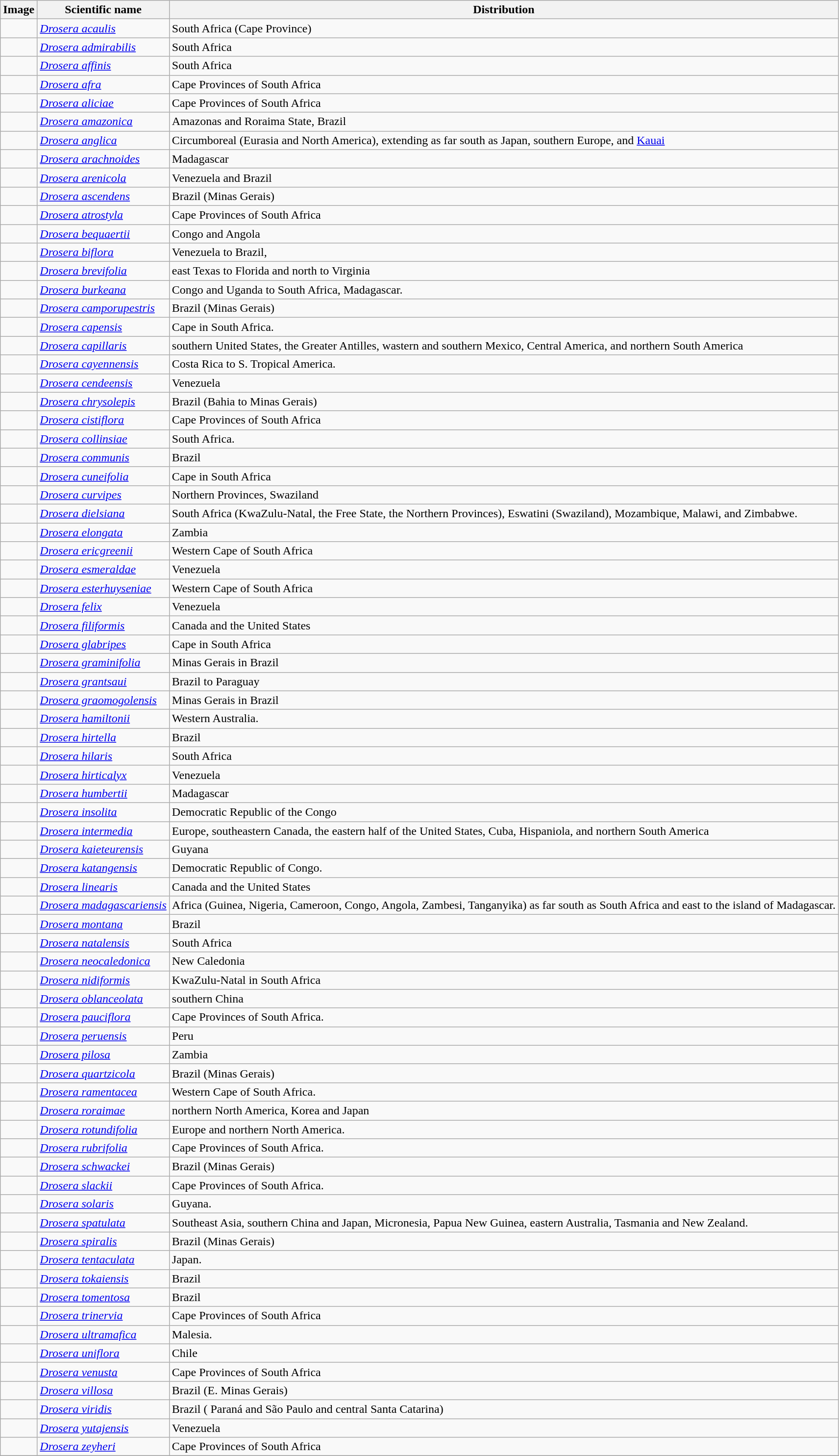<table class="wikitable">
<tr>
<th>Image</th>
<th>Scientific name</th>
<th>Distribution</th>
</tr>
<tr>
<td></td>
<td><em><a href='#'>Drosera acaulis</a></em> </td>
<td>South Africa (Cape Province)</td>
</tr>
<tr>
<td></td>
<td><em><a href='#'>Drosera admirabilis</a></em> </td>
<td>South Africa</td>
</tr>
<tr>
<td></td>
<td><em><a href='#'>Drosera affinis</a></em> </td>
<td>South Africa</td>
</tr>
<tr>
<td></td>
<td><em><a href='#'>Drosera afra</a></em> </td>
<td>Cape Provinces of South Africa</td>
</tr>
<tr>
<td></td>
<td><em><a href='#'>Drosera aliciae</a></em> </td>
<td>Cape Provinces of South Africa</td>
</tr>
<tr>
<td></td>
<td><em><a href='#'>Drosera amazonica</a></em> </td>
<td>Amazonas and  Roraima State, Brazil</td>
</tr>
<tr>
<td></td>
<td><em><a href='#'>Drosera anglica</a></em> </td>
<td>Circumboreal (Eurasia and North America), extending as far south as Japan, southern Europe, and <a href='#'>Kauai</a></td>
</tr>
<tr>
<td></td>
<td><em><a href='#'>Drosera arachnoides</a></em> </td>
<td>Madagascar</td>
</tr>
<tr>
<td></td>
<td><em><a href='#'>Drosera arenicola</a></em> </td>
<td>Venezuela and Brazil</td>
</tr>
<tr>
<td></td>
<td><em><a href='#'>Drosera ascendens</a></em> </td>
<td>Brazil (Minas Gerais)</td>
</tr>
<tr>
<td></td>
<td><em><a href='#'>Drosera atrostyla</a></em> </td>
<td>Cape Provinces of South Africa</td>
</tr>
<tr>
<td></td>
<td><em><a href='#'>Drosera bequaertii</a></em> </td>
<td>Congo and Angola</td>
</tr>
<tr>
<td></td>
<td><em><a href='#'>Drosera biflora</a></em> </td>
<td>Venezuela to Brazil,</td>
</tr>
<tr>
<td></td>
<td><em><a href='#'>Drosera brevifolia</a></em> </td>
<td>east Texas to Florida and north to Virginia</td>
</tr>
<tr>
<td></td>
<td><em><a href='#'>Drosera burkeana</a></em> </td>
<td>Congo and Uganda to South Africa, Madagascar.</td>
</tr>
<tr>
<td></td>
<td><em><a href='#'>Drosera camporupestris</a></em> </td>
<td>Brazil (Minas Gerais)</td>
</tr>
<tr>
<td></td>
<td><em><a href='#'>Drosera capensis</a></em> </td>
<td>Cape in South Africa.</td>
</tr>
<tr>
<td></td>
<td><em><a href='#'>Drosera capillaris</a></em> </td>
<td>southern United States, the Greater Antilles, wastern and southern Mexico, Central America, and northern South America</td>
</tr>
<tr>
<td></td>
<td><em><a href='#'>Drosera cayennensis</a></em> </td>
<td>Costa Rica to S. Tropical America.</td>
</tr>
<tr>
<td></td>
<td><em><a href='#'>Drosera cendeensis</a></em> </td>
<td>Venezuela</td>
</tr>
<tr>
<td></td>
<td><em><a href='#'>Drosera chrysolepis</a></em> </td>
<td>Brazil (Bahia to Minas Gerais)</td>
</tr>
<tr>
<td></td>
<td><em><a href='#'>Drosera cistiflora</a></em> </td>
<td>Cape Provinces of South Africa</td>
</tr>
<tr>
<td></td>
<td><em><a href='#'>Drosera collinsiae</a></em> </td>
<td>South Africa.</td>
</tr>
<tr>
<td></td>
<td><em><a href='#'>Drosera communis</a></em> </td>
<td>Brazil</td>
</tr>
<tr>
<td></td>
<td><em><a href='#'>Drosera cuneifolia</a></em> </td>
<td>Cape in South Africa</td>
</tr>
<tr>
<td></td>
<td><em><a href='#'>Drosera curvipes</a></em> </td>
<td>Northern Provinces, Swaziland</td>
</tr>
<tr>
<td></td>
<td><em><a href='#'>Drosera dielsiana</a></em> </td>
<td>South Africa (KwaZulu-Natal, the Free State, the Northern Provinces), Eswatini (Swaziland), Mozambique, Malawi, and Zimbabwe.</td>
</tr>
<tr>
<td></td>
<td><em><a href='#'>Drosera elongata</a></em> </td>
<td>Zambia</td>
</tr>
<tr>
<td></td>
<td><em><a href='#'>Drosera ericgreenii</a></em> </td>
<td>Western Cape of South Africa</td>
</tr>
<tr>
<td></td>
<td><em><a href='#'>Drosera esmeraldae</a></em> </td>
<td>Venezuela</td>
</tr>
<tr>
<td></td>
<td><em><a href='#'>Drosera esterhuyseniae</a></em> </td>
<td>Western Cape of South Africa</td>
</tr>
<tr>
<td></td>
<td><em><a href='#'>Drosera felix</a></em> </td>
<td>Venezuela</td>
</tr>
<tr>
<td></td>
<td><em><a href='#'>Drosera filiformis</a></em> </td>
<td>Canada and the United States</td>
</tr>
<tr>
<td></td>
<td><em><a href='#'>Drosera glabripes</a></em> </td>
<td>Cape in South Africa</td>
</tr>
<tr>
<td></td>
<td><em><a href='#'>Drosera graminifolia</a></em> </td>
<td>Minas Gerais in Brazil</td>
</tr>
<tr>
<td></td>
<td><em><a href='#'>Drosera grantsaui</a></em> </td>
<td>Brazil to Paraguay</td>
</tr>
<tr>
<td></td>
<td><em><a href='#'>Drosera graomogolensis</a></em> </td>
<td>Minas Gerais in Brazil</td>
</tr>
<tr>
<td></td>
<td><em><a href='#'>Drosera hamiltonii</a></em> </td>
<td>Western Australia.</td>
</tr>
<tr>
<td></td>
<td><em><a href='#'>Drosera hirtella</a></em> </td>
<td>Brazil</td>
</tr>
<tr>
<td></td>
<td><em><a href='#'>Drosera hilaris</a></em> </td>
<td>South Africa</td>
</tr>
<tr>
<td></td>
<td><em><a href='#'>Drosera hirticalyx</a></em> </td>
<td>Venezuela</td>
</tr>
<tr>
<td></td>
<td><em><a href='#'>Drosera humbertii</a></em> </td>
<td>Madagascar</td>
</tr>
<tr>
<td></td>
<td><em><a href='#'>Drosera insolita</a></em> </td>
<td>Democratic Republic of the Congo</td>
</tr>
<tr>
<td></td>
<td><em><a href='#'>Drosera intermedia</a></em> </td>
<td>Europe, southeastern Canada, the eastern half of the United States, Cuba, Hispaniola, and northern South America</td>
</tr>
<tr>
<td></td>
<td><em><a href='#'>Drosera kaieteurensis</a></em> </td>
<td>Guyana</td>
</tr>
<tr>
<td></td>
<td><em><a href='#'>Drosera katangensis</a></em> </td>
<td>Democratic Republic of Congo.</td>
</tr>
<tr>
<td></td>
<td><em><a href='#'>Drosera linearis</a></em> </td>
<td>Canada and the United States</td>
</tr>
<tr>
<td></td>
<td><em><a href='#'>Drosera madagascariensis</a></em> </td>
<td>Africa (Guinea, Nigeria, Cameroon, Congo, Angola, Zambesi, Tanganyika) as far south as South Africa and east to the island of Madagascar.</td>
</tr>
<tr>
<td></td>
<td><em><a href='#'>Drosera montana</a></em> </td>
<td>Brazil</td>
</tr>
<tr>
<td></td>
<td><em><a href='#'>Drosera natalensis</a></em> </td>
<td>South Africa</td>
</tr>
<tr>
<td></td>
<td><em><a href='#'>Drosera neocaledonica</a></em> </td>
<td>New Caledonia</td>
</tr>
<tr>
<td></td>
<td><em><a href='#'>Drosera nidiformis</a></em> </td>
<td>KwaZulu-Natal in South Africa</td>
</tr>
<tr>
<td></td>
<td><em><a href='#'>Drosera oblanceolata</a></em> </td>
<td>southern China</td>
</tr>
<tr>
<td></td>
<td><em><a href='#'>Drosera pauciflora</a></em> </td>
<td>Cape Provinces of South Africa.</td>
</tr>
<tr>
<td></td>
<td><em><a href='#'>Drosera peruensis</a></em> </td>
<td>Peru</td>
</tr>
<tr>
<td></td>
<td><em><a href='#'>Drosera pilosa</a></em> </td>
<td>Zambia</td>
</tr>
<tr>
<td></td>
<td><em><a href='#'>Drosera quartzicola</a></em> </td>
<td>Brazil (Minas Gerais)</td>
</tr>
<tr>
<td></td>
<td><em><a href='#'>Drosera ramentacea</a></em> </td>
<td>Western Cape of South Africa.</td>
</tr>
<tr>
<td></td>
<td><em><a href='#'>Drosera roraimae</a></em> </td>
<td>northern North America, Korea and Japan</td>
</tr>
<tr>
<td></td>
<td><em><a href='#'>Drosera rotundifolia</a></em> </td>
<td>Europe and northern North America.</td>
</tr>
<tr>
<td></td>
<td><em><a href='#'>Drosera rubrifolia</a></em> </td>
<td>Cape Provinces of South Africa.</td>
</tr>
<tr>
<td></td>
<td><em><a href='#'>Drosera schwackei</a></em> </td>
<td>Brazil (Minas Gerais)</td>
</tr>
<tr>
<td></td>
<td><em><a href='#'>Drosera slackii</a></em> </td>
<td>Cape Provinces of South Africa.</td>
</tr>
<tr>
<td></td>
<td><em><a href='#'>Drosera solaris</a></em> </td>
<td>Guyana.</td>
</tr>
<tr>
<td></td>
<td><em><a href='#'>Drosera spatulata</a></em> </td>
<td>Southeast Asia, southern China and Japan, Micronesia, Papua New Guinea, eastern Australia, Tasmania and New Zealand.</td>
</tr>
<tr>
<td></td>
<td><em><a href='#'>Drosera spiralis</a></em> </td>
<td>Brazil (Minas Gerais)</td>
</tr>
<tr>
<td></td>
<td><em><a href='#'>Drosera tentaculata</a></em> </td>
<td>Japan.</td>
</tr>
<tr>
<td></td>
<td><em><a href='#'>Drosera tokaiensis</a></em> </td>
<td>Brazil</td>
</tr>
<tr>
<td></td>
<td><em><a href='#'>Drosera tomentosa</a></em> </td>
<td>Brazil</td>
</tr>
<tr>
<td></td>
<td><em><a href='#'>Drosera trinervia</a></em> </td>
<td>Cape Provinces of South Africa</td>
</tr>
<tr>
<td></td>
<td><em><a href='#'>Drosera ultramafica</a></em> </td>
<td>Malesia.</td>
</tr>
<tr>
<td></td>
<td><em><a href='#'>Drosera uniflora</a></em> </td>
<td>Chile</td>
</tr>
<tr>
<td></td>
<td><em><a href='#'>Drosera venusta</a></em> </td>
<td>Cape Provinces of South Africa</td>
</tr>
<tr>
<td></td>
<td><em><a href='#'>Drosera villosa</a></em> </td>
<td>Brazil (E. Minas Gerais)</td>
</tr>
<tr>
<td></td>
<td><em><a href='#'>Drosera viridis</a></em> </td>
<td>Brazil ( Paraná and São Paulo and central Santa Catarina)</td>
</tr>
<tr>
<td></td>
<td><em><a href='#'>Drosera yutajensis</a></em> </td>
<td>Venezuela</td>
</tr>
<tr>
<td></td>
<td><em><a href='#'>Drosera zeyheri</a></em> </td>
<td>Cape Provinces of South Africa</td>
</tr>
<tr>
</tr>
</table>
